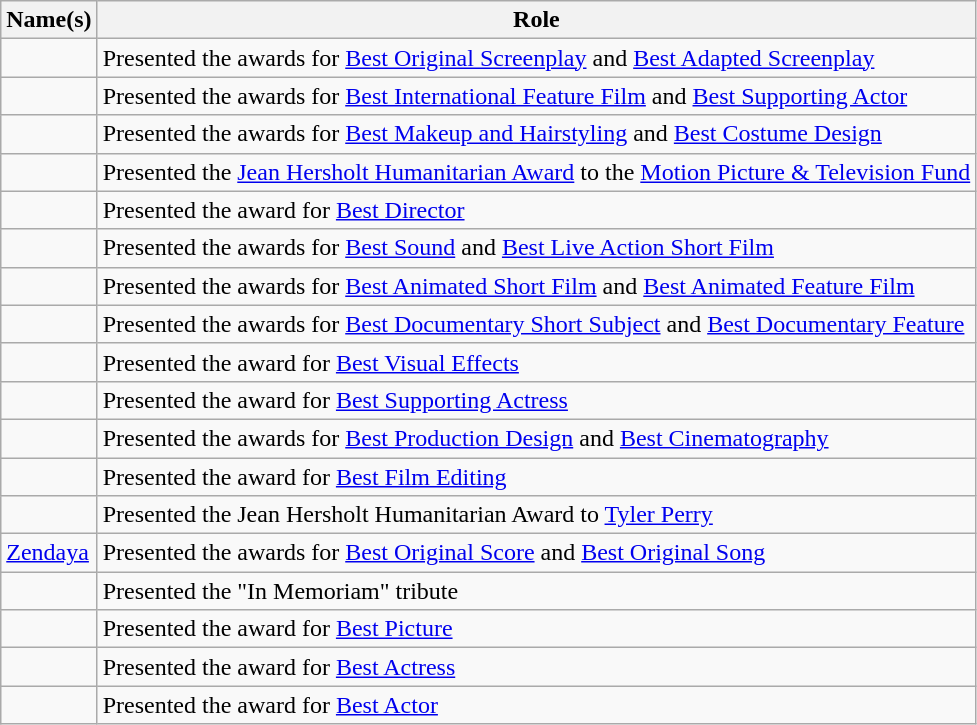<table class="wikitable plainrowheaders sortable">
<tr>
<th scope="col">Name(s)</th>
<th scope="col">Role</th>
</tr>
<tr>
<td scope="row"></td>
<td>Presented the awards for <a href='#'>Best Original Screenplay</a> and <a href='#'>Best Adapted Screenplay</a></td>
</tr>
<tr>
<td scope="row"></td>
<td>Presented the awards for <a href='#'>Best International Feature Film</a> and <a href='#'>Best Supporting Actor</a></td>
</tr>
<tr>
<td scope="row"></td>
<td>Presented the awards for <a href='#'>Best Makeup and Hairstyling</a> and <a href='#'>Best Costume Design</a></td>
</tr>
<tr>
<td></td>
<td>Presented the <a href='#'>Jean Hersholt Humanitarian Award</a> to the <a href='#'>Motion Picture & Television Fund</a></td>
</tr>
<tr>
<td scope="row"></td>
<td>Presented the award for <a href='#'>Best Director</a></td>
</tr>
<tr>
<td scope="row"></td>
<td>Presented the awards for <a href='#'>Best Sound</a> and <a href='#'>Best Live Action Short Film</a></td>
</tr>
<tr>
<td scope="row"></td>
<td>Presented the awards for <a href='#'>Best Animated Short Film</a> and <a href='#'>Best Animated Feature Film</a></td>
</tr>
<tr>
<td scope="row"></td>
<td>Presented the awards for <a href='#'>Best Documentary Short Subject</a> and <a href='#'>Best Documentary Feature</a></td>
</tr>
<tr>
<td scope="row"></td>
<td>Presented the award for <a href='#'>Best Visual Effects</a></td>
</tr>
<tr>
<td scope="row"></td>
<td>Presented the award for <a href='#'>Best Supporting Actress</a></td>
</tr>
<tr>
<td scope="row"></td>
<td>Presented the awards for <a href='#'>Best Production Design</a> and <a href='#'>Best Cinematography</a></td>
</tr>
<tr>
<td scope="row"></td>
<td>Presented the award for <a href='#'>Best Film Editing</a></td>
</tr>
<tr>
<td scope="row"></td>
<td>Presented the Jean Hersholt Humanitarian Award to <a href='#'>Tyler Perry</a></td>
</tr>
<tr>
<td scope="row"><a href='#'>Zendaya</a></td>
<td>Presented the awards for <a href='#'>Best Original Score</a> and <a href='#'>Best Original Song</a></td>
</tr>
<tr>
<td scope="row"></td>
<td>Presented the "In Memoriam" tribute</td>
</tr>
<tr>
<td scope="row"></td>
<td>Presented the award for <a href='#'>Best Picture</a></td>
</tr>
<tr>
<td scope="row"></td>
<td>Presented the award for <a href='#'>Best Actress</a></td>
</tr>
<tr>
<td scope="row"></td>
<td>Presented the award for <a href='#'>Best Actor</a></td>
</tr>
</table>
